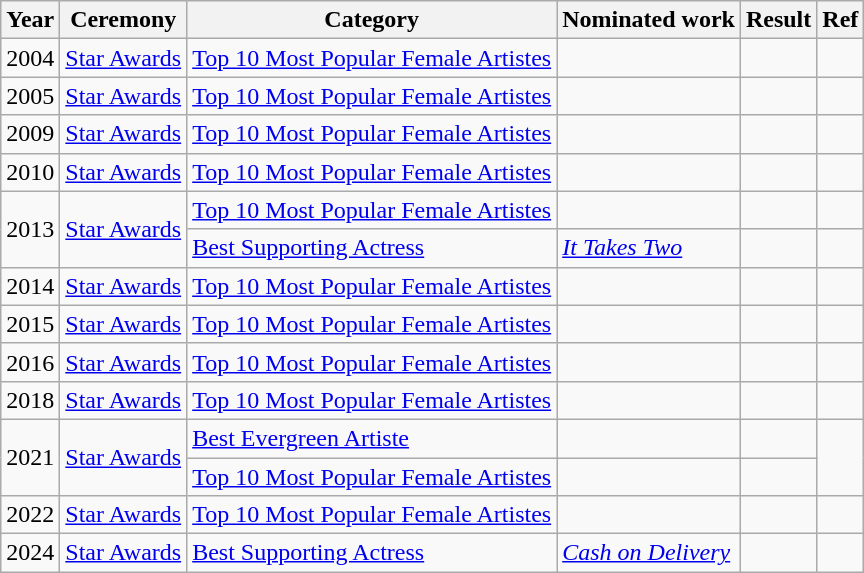<table class="wikitable sortable">
<tr>
<th>Year</th>
<th>Ceremony</th>
<th>Category</th>
<th>Nominated work</th>
<th>Result</th>
<th class="unsortable">Ref</th>
</tr>
<tr>
<td>2004</td>
<td><a href='#'>Star Awards</a></td>
<td><a href='#'>Top 10 Most Popular Female Artistes</a></td>
<td></td>
<td></td>
<td></td>
</tr>
<tr>
<td>2005</td>
<td><a href='#'>Star Awards</a></td>
<td><a href='#'>Top 10 Most Popular Female Artistes</a></td>
<td></td>
<td></td>
<td></td>
</tr>
<tr>
<td>2009</td>
<td><a href='#'>Star Awards</a></td>
<td><a href='#'>Top 10 Most Popular Female Artistes</a></td>
<td></td>
<td></td>
<td></td>
</tr>
<tr>
<td>2010</td>
<td><a href='#'>Star Awards</a></td>
<td><a href='#'>Top 10 Most Popular Female Artistes</a></td>
<td></td>
<td></td>
<td></td>
</tr>
<tr>
<td rowspan="2">2013</td>
<td rowspan="2"><a href='#'>Star Awards</a></td>
<td><a href='#'>Top 10 Most Popular Female Artistes</a></td>
<td></td>
<td></td>
<td></td>
</tr>
<tr>
<td><a href='#'>Best Supporting Actress</a></td>
<td><em><a href='#'>It Takes Two</a></em> </td>
<td></td>
<td></td>
</tr>
<tr>
<td>2014</td>
<td><a href='#'>Star Awards</a></td>
<td><a href='#'>Top 10 Most Popular Female Artistes</a></td>
<td></td>
<td></td>
<td></td>
</tr>
<tr>
<td>2015</td>
<td><a href='#'>Star Awards</a></td>
<td><a href='#'>Top 10 Most Popular Female Artistes</a></td>
<td></td>
<td></td>
<td></td>
</tr>
<tr>
<td>2016</td>
<td><a href='#'>Star Awards</a></td>
<td><a href='#'>Top 10 Most Popular Female Artistes</a></td>
<td></td>
<td></td>
<td></td>
</tr>
<tr>
<td>2018</td>
<td><a href='#'>Star Awards</a></td>
<td><a href='#'>Top 10 Most Popular Female Artistes</a></td>
<td></td>
<td></td>
<td></td>
</tr>
<tr>
<td rowspan="2">2021</td>
<td rowspan="2"><a href='#'>Star Awards</a></td>
<td><a href='#'>Best Evergreen Artiste</a></td>
<td></td>
<td></td>
<td rowspan="2"></td>
</tr>
<tr>
<td><a href='#'>Top 10 Most Popular Female Artistes</a></td>
<td></td>
<td></td>
</tr>
<tr>
<td>2022</td>
<td><a href='#'>Star Awards</a></td>
<td><a href='#'>Top 10 Most Popular Female Artistes</a></td>
<td></td>
<td></td>
<td></td>
</tr>
<tr>
<td>2024</td>
<td><a href='#'>Star Awards</a></td>
<td><a href='#'>Best Supporting Actress</a></td>
<td><em><a href='#'>Cash on Delivery</a></em> </td>
<td></td>
<td></td>
</tr>
</table>
